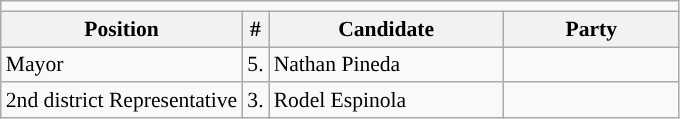<table class="wikitable" style="font-size:90%">
<tr>
<td colspan="5"></td>
</tr>
<tr>
<th>Position</th>
<th>#</th>
<th width=150px>Candidate</th>
<th colspan="2" width="110px">Party</th>
</tr>
<tr>
<td>Mayor</td>
<td>5.</td>
<td>Nathan Pineda</td>
<td></td>
</tr>
<tr>
<td>2nd district Representative</td>
<td>3.</td>
<td>Rodel Espinola</td>
<td></td>
</tr>
</table>
